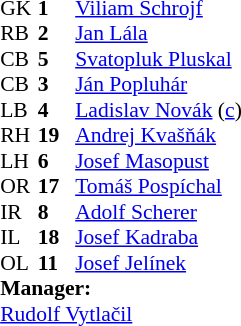<table style="font-size:90%; margin:0.2em auto;" cellspacing="0" cellpadding="0">
<tr>
<th width="25"></th>
<th width="25"></th>
</tr>
<tr>
<td>GK</td>
<td><strong>1</strong></td>
<td><a href='#'>Viliam Schrojf</a></td>
</tr>
<tr>
<td>RB</td>
<td><strong>2</strong></td>
<td><a href='#'>Jan Lála</a></td>
</tr>
<tr>
<td>CB</td>
<td><strong>5</strong></td>
<td><a href='#'>Svatopluk Pluskal</a></td>
</tr>
<tr>
<td>CB</td>
<td><strong>3</strong></td>
<td><a href='#'>Ján Popluhár</a></td>
</tr>
<tr>
<td>LB</td>
<td><strong>4</strong></td>
<td><a href='#'>Ladislav Novák</a> (<a href='#'>c</a>)</td>
</tr>
<tr>
<td>RH</td>
<td><strong>19</strong></td>
<td><a href='#'>Andrej Kvašňák</a></td>
</tr>
<tr>
<td>LH</td>
<td><strong>6</strong></td>
<td><a href='#'>Josef Masopust</a></td>
</tr>
<tr>
<td>OR</td>
<td><strong>17</strong></td>
<td><a href='#'>Tomáš Pospíchal</a></td>
</tr>
<tr>
<td>IR</td>
<td><strong>8</strong></td>
<td><a href='#'>Adolf Scherer</a></td>
</tr>
<tr>
<td>IL</td>
<td><strong>18</strong></td>
<td><a href='#'>Josef Kadraba</a></td>
</tr>
<tr>
<td>OL</td>
<td><strong>11</strong></td>
<td><a href='#'>Josef Jelínek</a></td>
</tr>
<tr>
<td colspan="3"><strong>Manager:</strong></td>
</tr>
<tr>
<td colspan="3"><a href='#'>Rudolf Vytlačil</a></td>
</tr>
</table>
